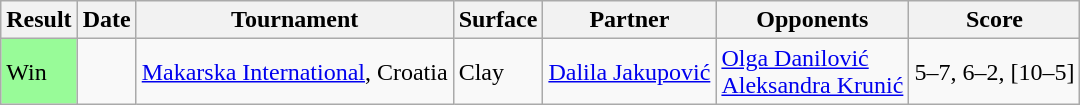<table class="sortable wikitable">
<tr>
<th>Result</th>
<th>Date</th>
<th>Tournament</th>
<th>Surface</th>
<th>Partner</th>
<th>Opponents</th>
<th class="unsortable">Score</th>
</tr>
<tr>
<td bgcolor=98FB98>Win</td>
<td><a href='#'></a></td>
<td><a href='#'>Makarska International</a>, Croatia</td>
<td>Clay</td>
<td> <a href='#'>Dalila Jakupović</a></td>
<td> <a href='#'>Olga Danilović</a> <br>  <a href='#'>Aleksandra Krunić</a></td>
<td>5–7, 6–2, [10–5]</td>
</tr>
</table>
